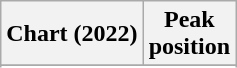<table class="wikitable sortable plainrowheaders" style="text-align:center">
<tr>
<th scope="col">Chart (2022)</th>
<th scope="col">Peak<br>position</th>
</tr>
<tr>
</tr>
<tr>
</tr>
<tr>
</tr>
<tr>
</tr>
<tr>
</tr>
</table>
